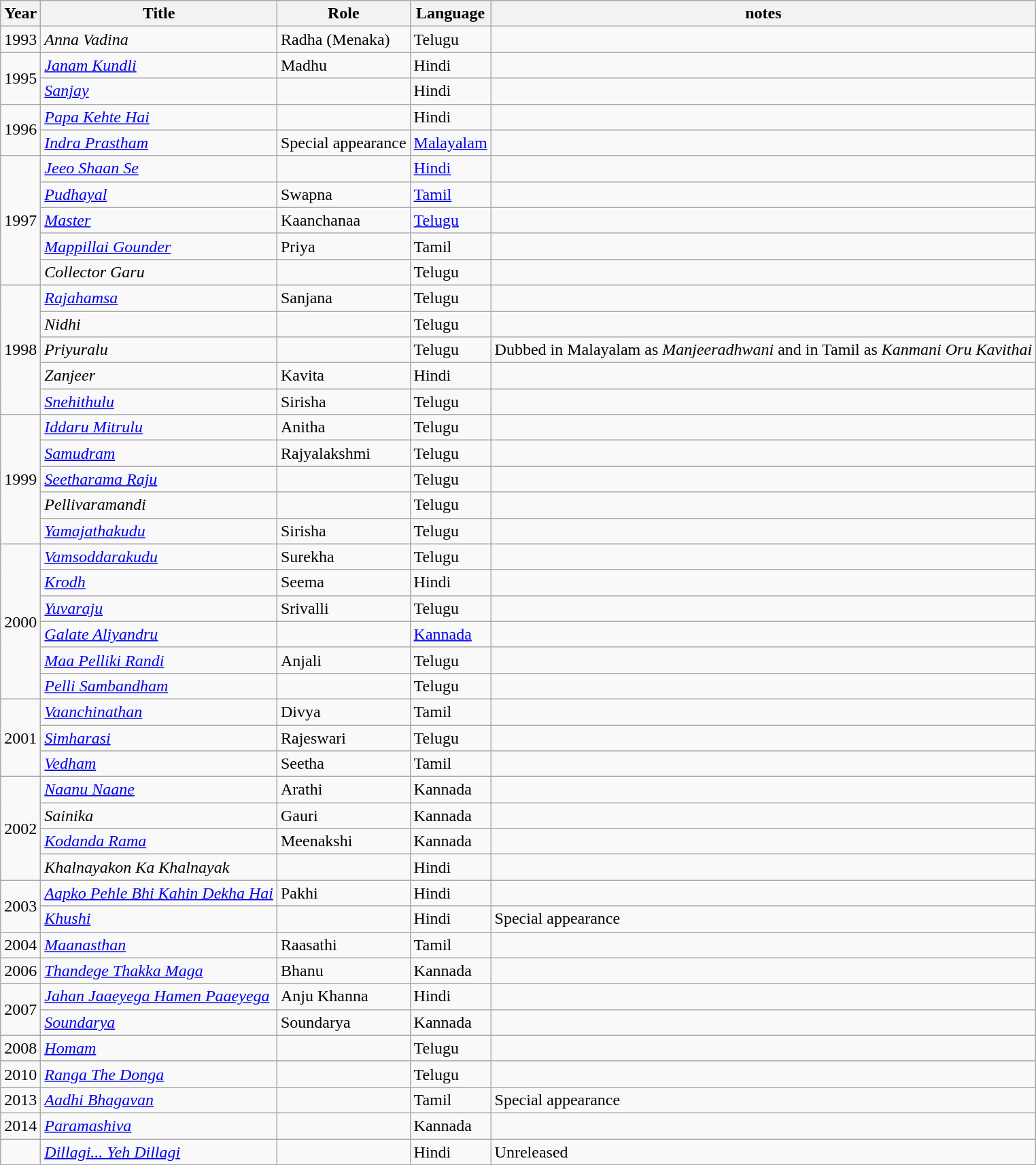<table class="wikitable sortable">
<tr bgcolor="#CCCCCC" center>
<th>Year</th>
<th>Title</th>
<th>Role</th>
<th>Language</th>
<th>notes</th>
</tr>
<tr>
<td>1993</td>
<td><em>Anna Vadina</em></td>
<td>Radha (Menaka)</td>
<td>Telugu</td>
<td></td>
</tr>
<tr>
<td rowspan="2">1995</td>
<td><em><a href='#'>Janam Kundli</a></em></td>
<td>Madhu</td>
<td>Hindi</td>
<td></td>
</tr>
<tr>
<td><em><a href='#'>Sanjay</a></em></td>
<td></td>
<td>Hindi</td>
<td></td>
</tr>
<tr>
<td rowspan="2">1996</td>
<td><em><a href='#'>Papa Kehte Hai</a></em></td>
<td></td>
<td>Hindi</td>
<td></td>
</tr>
<tr>
<td><em><a href='#'>Indra Prastham</a></em></td>
<td>Special appearance</td>
<td><a href='#'>Malayalam</a></td>
<td></td>
</tr>
<tr>
<td rowspan="5">1997</td>
<td><em><a href='#'>Jeeo Shaan Se</a></em></td>
<td></td>
<td><a href='#'>Hindi</a></td>
<td></td>
</tr>
<tr>
<td><em><a href='#'>Pudhayal</a></em></td>
<td>Swapna</td>
<td><a href='#'>Tamil</a></td>
<td></td>
</tr>
<tr>
<td><em><a href='#'>Master</a></em></td>
<td>Kaanchanaa</td>
<td><a href='#'>Telugu</a></td>
<td></td>
</tr>
<tr>
<td><em><a href='#'>Mappillai Gounder</a></em></td>
<td>Priya</td>
<td>Tamil</td>
<td></td>
</tr>
<tr>
<td><em>Collector Garu</em></td>
<td></td>
<td>Telugu</td>
<td></td>
</tr>
<tr>
<td rowspan="5">1998</td>
<td><em><a href='#'>Rajahamsa</a></em></td>
<td>Sanjana</td>
<td>Telugu</td>
<td></td>
</tr>
<tr>
<td><em>Nidhi</em></td>
<td></td>
<td>Telugu</td>
<td></td>
</tr>
<tr>
<td><em>Priyuralu</em></td>
<td></td>
<td>Telugu</td>
<td>Dubbed in Malayalam as <em>Manjeeradhwani</em> and in Tamil as <em>Kanmani Oru Kavithai</em></td>
</tr>
<tr>
<td><em>Zanjeer</em></td>
<td>Kavita</td>
<td>Hindi</td>
<td></td>
</tr>
<tr>
<td><em><a href='#'>Snehithulu</a></em></td>
<td>Sirisha</td>
<td>Telugu</td>
<td></td>
</tr>
<tr>
<td rowspan="5">1999</td>
<td><em><a href='#'>Iddaru Mitrulu</a></em></td>
<td>Anitha</td>
<td>Telugu</td>
<td></td>
</tr>
<tr>
<td><em><a href='#'>Samudram</a></em></td>
<td>Rajyalakshmi</td>
<td>Telugu</td>
<td></td>
</tr>
<tr>
<td><em><a href='#'>Seetharama Raju</a></em></td>
<td></td>
<td>Telugu</td>
<td></td>
</tr>
<tr>
<td><em>Pellivaramandi</em></td>
<td></td>
<td>Telugu</td>
<td></td>
</tr>
<tr>
<td><em><a href='#'>Yamajathakudu</a></em></td>
<td>Sirisha</td>
<td>Telugu</td>
<td></td>
</tr>
<tr>
<td rowspan=6>2000</td>
<td><em><a href='#'>Vamsoddarakudu</a></em></td>
<td>Surekha</td>
<td>Telugu</td>
<td></td>
</tr>
<tr>
<td><em><a href='#'>Krodh</a></em></td>
<td>Seema</td>
<td>Hindi</td>
<td></td>
</tr>
<tr>
<td><em><a href='#'>Yuvaraju</a></em></td>
<td>Srivalli</td>
<td>Telugu</td>
<td></td>
</tr>
<tr>
<td><em><a href='#'>Galate Aliyandru</a></em></td>
<td></td>
<td><a href='#'>Kannada</a></td>
<td></td>
</tr>
<tr>
<td><em><a href='#'>Maa Pelliki Randi</a></em></td>
<td>Anjali</td>
<td>Telugu</td>
<td></td>
</tr>
<tr>
<td><em><a href='#'>Pelli Sambandham</a></em></td>
<td></td>
<td>Telugu</td>
<td></td>
</tr>
<tr>
<td rowspan=3>2001</td>
<td><em><a href='#'>Vaanchinathan</a></em></td>
<td>Divya</td>
<td>Tamil</td>
<td></td>
</tr>
<tr>
<td><em><a href='#'>Simharasi</a></em></td>
<td>Rajeswari</td>
<td>Telugu</td>
<td></td>
</tr>
<tr>
<td><em><a href='#'>Vedham</a></em></td>
<td>Seetha</td>
<td>Tamil</td>
<td></td>
</tr>
<tr>
<td rowspan=4>2002</td>
<td><em><a href='#'>Naanu Naane</a></em></td>
<td>Arathi</td>
<td>Kannada</td>
<td></td>
</tr>
<tr>
<td><em>Sainika</em></td>
<td>Gauri</td>
<td>Kannada</td>
<td></td>
</tr>
<tr>
<td><em><a href='#'>Kodanda Rama</a></em></td>
<td>Meenakshi</td>
<td>Kannada</td>
<td></td>
</tr>
<tr>
<td><em>Khalnayakon Ka Khalnayak</em></td>
<td></td>
<td>Hindi</td>
<td></td>
</tr>
<tr>
<td rowspan=2>2003</td>
<td><em><a href='#'>Aapko Pehle Bhi Kahin Dekha Hai</a></em></td>
<td>Pakhi</td>
<td>Hindi</td>
<td></td>
</tr>
<tr>
<td><em><a href='#'>Khushi</a></em></td>
<td></td>
<td>Hindi</td>
<td>Special appearance</td>
</tr>
<tr>
<td>2004</td>
<td><em><a href='#'>Maanasthan</a></em></td>
<td>Raasathi</td>
<td>Tamil</td>
<td></td>
</tr>
<tr>
<td>2006</td>
<td><em><a href='#'>Thandege Thakka Maga</a></em></td>
<td>Bhanu</td>
<td>Kannada</td>
<td></td>
</tr>
<tr>
<td rowspan="2">2007</td>
<td><em><a href='#'>Jahan Jaaeyega Hamen Paaeyega</a></em></td>
<td>Anju Khanna</td>
<td>Hindi</td>
<td></td>
</tr>
<tr>
<td><em><a href='#'>Soundarya</a></em></td>
<td>Soundarya</td>
<td>Kannada</td>
<td></td>
</tr>
<tr>
<td>2008</td>
<td><em><a href='#'>Homam</a></em></td>
<td></td>
<td>Telugu</td>
<td></td>
</tr>
<tr>
<td>2010</td>
<td><em><a href='#'>Ranga The Donga</a></em></td>
<td></td>
<td>Telugu</td>
<td></td>
</tr>
<tr>
<td>2013</td>
<td><em><a href='#'>Aadhi Bhagavan</a></em></td>
<td></td>
<td>Tamil</td>
<td>Special appearance</td>
</tr>
<tr>
<td>2014</td>
<td><em><a href='#'>Paramashiva</a></em></td>
<td></td>
<td>Kannada</td>
<td></td>
</tr>
<tr>
<td></td>
<td><em><a href='#'>Dillagi... Yeh Dillagi</a></em></td>
<td></td>
<td>Hindi</td>
<td>Unreleased</td>
</tr>
<tr>
</tr>
</table>
